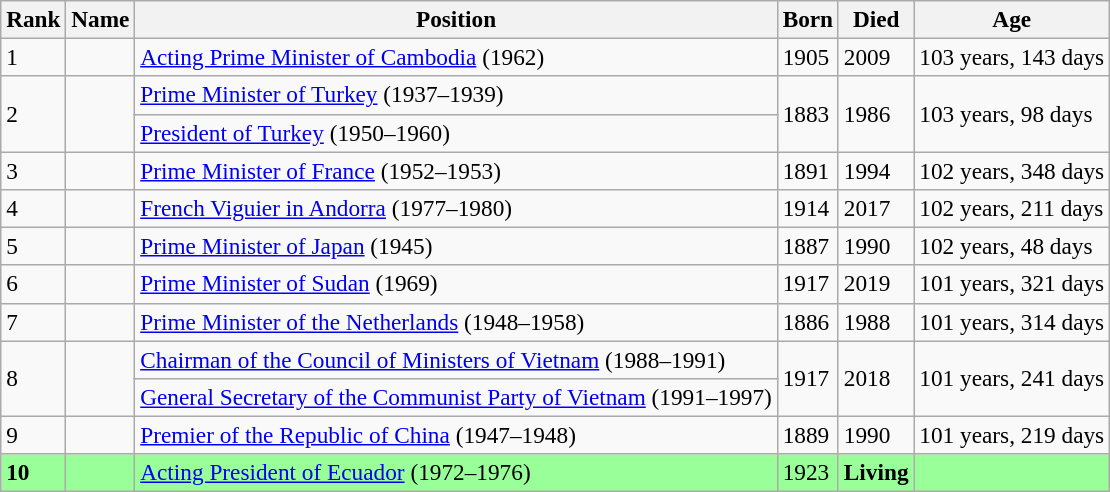<table class="wikitable sortable" style="font-size:97%">
<tr>
<th>Rank</th>
<th>Name</th>
<th>Position</th>
<th>Born</th>
<th>Died</th>
<th>Age</th>
</tr>
<tr>
<td>1</td>
<td></td>
<td><a href='#'>Acting Prime Minister of Cambodia</a> (1962)</td>
<td>1905</td>
<td>2009</td>
<td>103 years, 143 days</td>
</tr>
<tr>
<td rowspan=2>2</td>
<td rowspan=2></td>
<td><a href='#'>Prime Minister of Turkey</a> (1937–1939)</td>
<td rowspan=2>1883</td>
<td rowspan=2>1986</td>
<td rowspan=2>103 years, 98 days</td>
</tr>
<tr>
<td><a href='#'>President of Turkey</a> (1950–1960)</td>
</tr>
<tr>
<td>3</td>
<td></td>
<td><a href='#'>Prime Minister of France</a> (1952–1953)</td>
<td>1891</td>
<td>1994</td>
<td>102 years, 348 days</td>
</tr>
<tr>
<td>4</td>
<td></td>
<td><a href='#'>French Viguier in Andorra</a> (1977–1980)</td>
<td>1914</td>
<td>2017</td>
<td>102 years, 211 days</td>
</tr>
<tr>
<td>5</td>
<td></td>
<td><a href='#'>Prime Minister of Japan</a> (1945)</td>
<td>1887</td>
<td>1990</td>
<td>102 years, 48 days</td>
</tr>
<tr>
<td>6</td>
<td></td>
<td><a href='#'>Prime Minister of Sudan</a> (1969)</td>
<td>1917</td>
<td>2019</td>
<td>101 years, 321 days</td>
</tr>
<tr>
<td>7</td>
<td></td>
<td><a href='#'>Prime Minister of the Netherlands</a> (1948–1958)</td>
<td>1886</td>
<td>1988</td>
<td>101 years, 314 days</td>
</tr>
<tr>
<td rowspan=2>8</td>
<td rowspan=2></td>
<td><a href='#'>Chairman of the Council of Ministers of Vietnam</a> (1988–1991)</td>
<td rowspan=2>1917</td>
<td rowspan=2>2018</td>
<td rowspan=2>101 years, 241 days</td>
</tr>
<tr>
<td><a href='#'>General Secretary of the Communist Party of Vietnam</a> (1991–1997)</td>
</tr>
<tr>
<td>9</td>
<td></td>
<td><a href='#'>Premier of the Republic of China</a> (1947–1948)</td>
<td>1889</td>
<td>1990</td>
<td>101 years, 219 days</td>
</tr>
<tr bgcolor="#99FF99">
<td><strong>10</strong></td>
<td><strong></strong></td>
<td><a href='#'>Acting President of Ecuador</a> (1972–1976)</td>
<td>1923</td>
<td><strong>Living</strong></td>
<td><strong></strong></td>
</tr>
</table>
